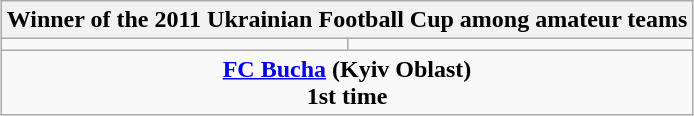<table class=wikitable style="text-align:center; margin:auto">
<tr>
<th colspan=2>Winner of the 2011 Ukrainian Football Cup among amateur teams</th>
</tr>
<tr>
<td></td>
<td></td>
</tr>
<tr>
<td colspan=2><strong><a href='#'>FC Bucha</a> (Kyiv Oblast)</strong><br><strong>1st time</strong></td>
</tr>
</table>
